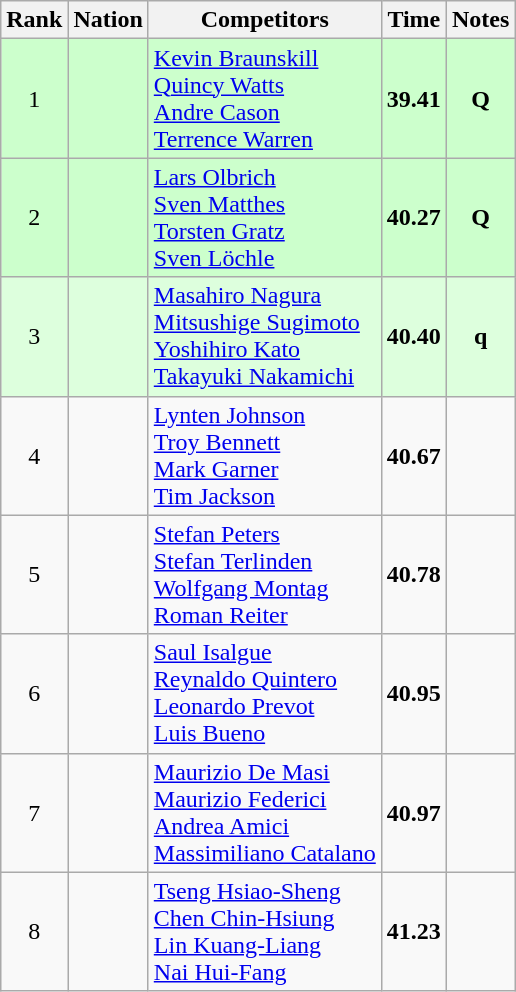<table class="wikitable sortable" style="text-align:center">
<tr>
<th>Rank</th>
<th>Nation</th>
<th>Competitors</th>
<th>Time</th>
<th>Notes</th>
</tr>
<tr bgcolor=ccffcc>
<td>1</td>
<td align=left></td>
<td align=left><a href='#'>Kevin Braunskill</a><br><a href='#'>Quincy Watts</a><br><a href='#'>Andre Cason</a><br><a href='#'>Terrence Warren</a></td>
<td><strong>39.41</strong></td>
<td><strong>Q</strong></td>
</tr>
<tr bgcolor=ccffcc>
<td>2</td>
<td align=left></td>
<td align=left><a href='#'>Lars Olbrich</a><br><a href='#'>Sven Matthes</a><br><a href='#'>Torsten Gratz</a><br><a href='#'>Sven Löchle</a></td>
<td><strong>40.27</strong></td>
<td><strong>Q</strong></td>
</tr>
<tr bgcolor=ddffdd>
<td>3</td>
<td align=left></td>
<td align=left><a href='#'>Masahiro Nagura</a><br><a href='#'>Mitsushige Sugimoto</a><br><a href='#'>Yoshihiro Kato</a><br><a href='#'>Takayuki Nakamichi</a></td>
<td><strong>40.40</strong></td>
<td><strong>q</strong></td>
</tr>
<tr>
<td>4</td>
<td align=left></td>
<td align=left><a href='#'>Lynten Johnson</a><br><a href='#'>Troy Bennett</a><br><a href='#'>Mark Garner</a><br><a href='#'>Tim Jackson</a></td>
<td><strong>40.67</strong></td>
<td></td>
</tr>
<tr>
<td>5</td>
<td align=left></td>
<td align=left><a href='#'>Stefan Peters</a><br><a href='#'>Stefan Terlinden</a><br><a href='#'>Wolfgang Montag</a><br><a href='#'>Roman Reiter</a></td>
<td><strong>40.78</strong></td>
<td></td>
</tr>
<tr>
<td>6</td>
<td align=left></td>
<td align=left><a href='#'>Saul Isalgue</a><br><a href='#'>Reynaldo Quintero</a><br><a href='#'>Leonardo Prevot</a><br><a href='#'>Luis Bueno</a></td>
<td><strong>40.95</strong></td>
<td></td>
</tr>
<tr>
<td>7</td>
<td align=left></td>
<td align=left><a href='#'>Maurizio De Masi</a><br><a href='#'>Maurizio Federici</a><br><a href='#'>Andrea Amici</a><br><a href='#'>Massimiliano Catalano</a></td>
<td><strong>40.97</strong></td>
<td></td>
</tr>
<tr>
<td>8</td>
<td align=left></td>
<td align=left><a href='#'>Tseng Hsiao-Sheng</a><br><a href='#'>Chen Chin-Hsiung</a><br><a href='#'>Lin Kuang-Liang</a><br><a href='#'>Nai Hui-Fang</a></td>
<td><strong>41.23</strong></td>
<td></td>
</tr>
</table>
